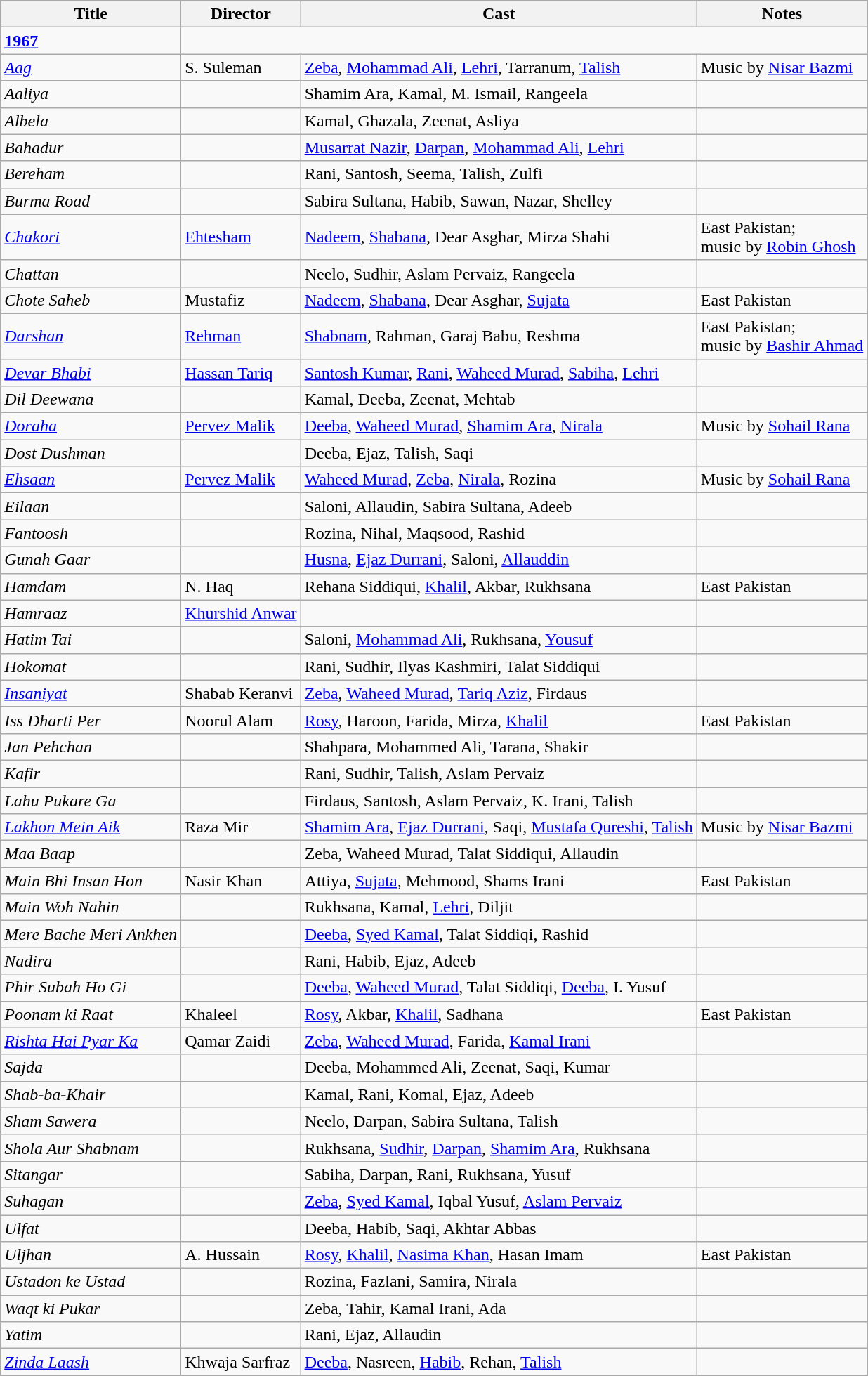<table class="wikitable">
<tr>
<th>Title</th>
<th>Director</th>
<th>Cast</th>
<th>Notes</th>
</tr>
<tr>
<td><strong><a href='#'>1967</a></strong></td>
</tr>
<tr>
<td><em><a href='#'>Aag</a></em></td>
<td>S. Suleman</td>
<td><a href='#'>Zeba</a>, <a href='#'>Mohammad Ali</a>, <a href='#'>Lehri</a>, Tarranum, <a href='#'>Talish</a></td>
<td>Music by <a href='#'>Nisar Bazmi</a></td>
</tr>
<tr>
<td><em>Aaliya</em></td>
<td></td>
<td>Shamim Ara, Kamal, M. Ismail, Rangeela</td>
<td></td>
</tr>
<tr>
<td><em>Albela</em></td>
<td></td>
<td>Kamal, Ghazala, Zeenat, Asliya</td>
<td></td>
</tr>
<tr>
<td><em>Bahadur</em></td>
<td></td>
<td><a href='#'>Musarrat Nazir</a>, <a href='#'>Darpan</a>, <a href='#'>Mohammad Ali</a>, <a href='#'>Lehri</a></td>
<td></td>
</tr>
<tr>
<td><em>Bereham</em></td>
<td></td>
<td>Rani, Santosh, Seema, Talish, Zulfi</td>
<td></td>
</tr>
<tr>
<td><em>Burma Road</em></td>
<td></td>
<td>Sabira Sultana, Habib, Sawan, Nazar, Shelley</td>
<td></td>
</tr>
<tr>
<td><em><a href='#'>Chakori</a></em></td>
<td><a href='#'>Ehtesham</a></td>
<td><a href='#'>Nadeem</a>, <a href='#'>Shabana</a>, Dear Asghar, Mirza Shahi</td>
<td>East Pakistan;<br>music by <a href='#'>Robin Ghosh</a></td>
</tr>
<tr>
<td><em>Chattan</em></td>
<td></td>
<td>Neelo, Sudhir, Aslam Pervaiz, Rangeela</td>
<td></td>
</tr>
<tr>
<td><em>Chote Saheb</em></td>
<td>Mustafiz</td>
<td><a href='#'>Nadeem</a>, <a href='#'>Shabana</a>, Dear Asghar, <a href='#'>Sujata</a></td>
<td>East Pakistan</td>
</tr>
<tr>
<td><em><a href='#'>Darshan</a></em></td>
<td><a href='#'>Rehman</a></td>
<td><a href='#'>Shabnam</a>, Rahman, Garaj Babu, Reshma</td>
<td>East Pakistan;<br>music by <a href='#'>Bashir Ahmad</a></td>
</tr>
<tr>
<td><em><a href='#'>Devar Bhabi</a></em></td>
<td><a href='#'>Hassan Tariq</a></td>
<td><a href='#'>Santosh Kumar</a>, <a href='#'>Rani</a>, <a href='#'>Waheed Murad</a>, <a href='#'>Sabiha</a>, <a href='#'>Lehri</a></td>
<td></td>
</tr>
<tr>
<td><em>Dil Deewana</em></td>
<td></td>
<td>Kamal, Deeba, Zeenat, Mehtab</td>
<td></td>
</tr>
<tr>
<td><em><a href='#'>Doraha</a></em></td>
<td><a href='#'>Pervez Malik</a></td>
<td><a href='#'>Deeba</a>, <a href='#'>Waheed Murad</a>, <a href='#'>Shamim Ara</a>, <a href='#'>Nirala</a></td>
<td>Music by <a href='#'>Sohail Rana</a></td>
</tr>
<tr>
<td><em>Dost Dushman</em></td>
<td></td>
<td>Deeba, Ejaz, Talish, Saqi</td>
<td></td>
</tr>
<tr>
<td><em><a href='#'>Ehsaan</a></em></td>
<td><a href='#'>Pervez Malik</a></td>
<td><a href='#'>Waheed Murad</a>, <a href='#'>Zeba</a>, <a href='#'>Nirala</a>, Rozina</td>
<td>Music by <a href='#'>Sohail Rana</a></td>
</tr>
<tr>
<td><em>Eilaan</em></td>
<td></td>
<td>Saloni, Allaudin, Sabira Sultana, Adeeb</td>
<td></td>
</tr>
<tr>
<td><em>Fantoosh</em></td>
<td></td>
<td>Rozina, Nihal, Maqsood, Rashid</td>
<td></td>
</tr>
<tr>
<td><em>Gunah Gaar</em></td>
<td></td>
<td><a href='#'>Husna</a>, <a href='#'>Ejaz Durrani</a>, Saloni, <a href='#'>Allauddin</a></td>
<td></td>
</tr>
<tr>
<td><em>Hamdam</em></td>
<td>N. Haq</td>
<td>Rehana Siddiqui, <a href='#'>Khalil</a>, Akbar, Rukhsana</td>
<td>East Pakistan</td>
</tr>
<tr>
<td><em>Hamraaz</em></td>
<td><a href='#'>Khurshid Anwar</a></td>
<td></td>
<td></td>
</tr>
<tr>
<td><em>Hatim Tai</em></td>
<td></td>
<td>Saloni, <a href='#'>Mohammad Ali</a>, Rukhsana, <a href='#'>Yousuf</a></td>
<td></td>
</tr>
<tr>
<td><em>Hokomat</em></td>
<td></td>
<td>Rani, Sudhir, Ilyas Kashmiri, Talat Siddiqui</td>
<td></td>
</tr>
<tr>
<td><em><a href='#'>Insaniyat</a></em></td>
<td>Shabab Keranvi</td>
<td><a href='#'>Zeba</a>, <a href='#'>Waheed Murad</a>, <a href='#'>Tariq Aziz</a>, Firdaus</td>
<td></td>
</tr>
<tr>
<td><em>Iss Dharti Per</em></td>
<td>Noorul Alam</td>
<td><a href='#'>Rosy</a>, Haroon, Farida, Mirza, <a href='#'>Khalil</a></td>
<td>East Pakistan</td>
</tr>
<tr>
<td><em>Jan Pehchan</em></td>
<td></td>
<td>Shahpara, Mohammed Ali, Tarana, Shakir</td>
<td></td>
</tr>
<tr>
<td><em>Kafir</em></td>
<td></td>
<td>Rani, Sudhir, Talish, Aslam Pervaiz</td>
<td></td>
</tr>
<tr>
<td><em>Lahu Pukare Ga</em></td>
<td></td>
<td>Firdaus, Santosh, Aslam Pervaiz, K. Irani, Talish</td>
<td></td>
</tr>
<tr>
<td><em><a href='#'>Lakhon Mein Aik</a></em></td>
<td>Raza Mir</td>
<td><a href='#'>Shamim Ara</a>, <a href='#'>Ejaz Durrani</a>, Saqi, <a href='#'>Mustafa Qureshi</a>, <a href='#'>Talish</a></td>
<td>Music by <a href='#'>Nisar Bazmi</a></td>
</tr>
<tr>
<td><em>Maa Baap</em></td>
<td></td>
<td>Zeba, Waheed Murad, Talat Siddiqui, Allaudin</td>
<td></td>
</tr>
<tr>
<td><em>Main Bhi Insan Hon</em></td>
<td>Nasir Khan</td>
<td>Attiya, <a href='#'>Sujata</a>, Mehmood, Shams Irani</td>
<td>East Pakistan</td>
</tr>
<tr>
<td><em>Main Woh Nahin</em></td>
<td></td>
<td>Rukhsana, Kamal, <a href='#'>Lehri</a>, Diljit</td>
<td></td>
</tr>
<tr>
<td><em>Mere Bache Meri Ankhen</em></td>
<td></td>
<td><a href='#'>Deeba</a>, <a href='#'>Syed Kamal</a>, Talat Siddiqi, Rashid</td>
<td></td>
</tr>
<tr>
<td><em>Nadira</em></td>
<td></td>
<td>Rani, Habib, Ejaz, Adeeb</td>
<td></td>
</tr>
<tr>
<td><em>Phir Subah Ho Gi</em></td>
<td></td>
<td><a href='#'>Deeba</a>, <a href='#'>Waheed Murad</a>, Talat Siddiqi, <a href='#'>Deeba</a>, I. Yusuf</td>
<td></td>
</tr>
<tr>
<td><em>Poonam ki Raat</em></td>
<td>Khaleel</td>
<td><a href='#'>Rosy</a>, Akbar, <a href='#'>Khalil</a>, Sadhana</td>
<td>East Pakistan</td>
</tr>
<tr>
<td><em><a href='#'>Rishta Hai Pyar Ka</a></em></td>
<td>Qamar Zaidi</td>
<td><a href='#'>Zeba</a>, <a href='#'>Waheed Murad</a>, Farida, <a href='#'>Kamal Irani</a></td>
<td></td>
</tr>
<tr>
<td><em>Sajda</em></td>
<td></td>
<td>Deeba, Mohammed Ali, Zeenat, Saqi, Kumar</td>
<td></td>
</tr>
<tr>
<td><em>Shab-ba-Khair</em></td>
<td></td>
<td>Kamal, Rani, Komal, Ejaz, Adeeb</td>
<td></td>
</tr>
<tr>
<td><em>Sham Sawera</em></td>
<td></td>
<td>Neelo, Darpan, Sabira Sultana, Talish</td>
<td></td>
</tr>
<tr>
<td><em>Shola Aur Shabnam</em></td>
<td></td>
<td>Rukhsana, <a href='#'>Sudhir</a>, <a href='#'>Darpan</a>, <a href='#'>Shamim Ara</a>, Rukhsana</td>
<td></td>
</tr>
<tr>
<td><em>Sitangar</em></td>
<td></td>
<td>Sabiha, Darpan, Rani, Rukhsana, Yusuf</td>
<td></td>
</tr>
<tr>
<td><em>Suhagan</em></td>
<td></td>
<td><a href='#'>Zeba</a>, <a href='#'>Syed Kamal</a>, Iqbal Yusuf, <a href='#'>Aslam Pervaiz</a></td>
<td></td>
</tr>
<tr>
<td><em>Ulfat</em></td>
<td></td>
<td>Deeba, Habib, Saqi, Akhtar Abbas</td>
<td></td>
</tr>
<tr>
<td><em>Uljhan</em></td>
<td>A. Hussain</td>
<td><a href='#'>Rosy</a>, <a href='#'>Khalil</a>, <a href='#'>Nasima Khan</a>, Hasan Imam</td>
<td>East Pakistan</td>
</tr>
<tr>
<td><em>Ustadon ke Ustad</em></td>
<td></td>
<td>Rozina, Fazlani, Samira, Nirala</td>
<td></td>
</tr>
<tr>
<td><em>Waqt ki Pukar</em></td>
<td></td>
<td>Zeba, Tahir, Kamal Irani, Ada</td>
<td></td>
</tr>
<tr>
<td><em>Yatim</em></td>
<td></td>
<td>Rani, Ejaz, Allaudin</td>
<td></td>
</tr>
<tr>
<td><em><a href='#'>Zinda Laash</a></em></td>
<td>Khwaja Sarfraz</td>
<td><a href='#'>Deeba</a>, Nasreen, <a href='#'>Habib</a>, Rehan, <a href='#'>Talish</a></td>
<td></td>
</tr>
<tr>
</tr>
</table>
